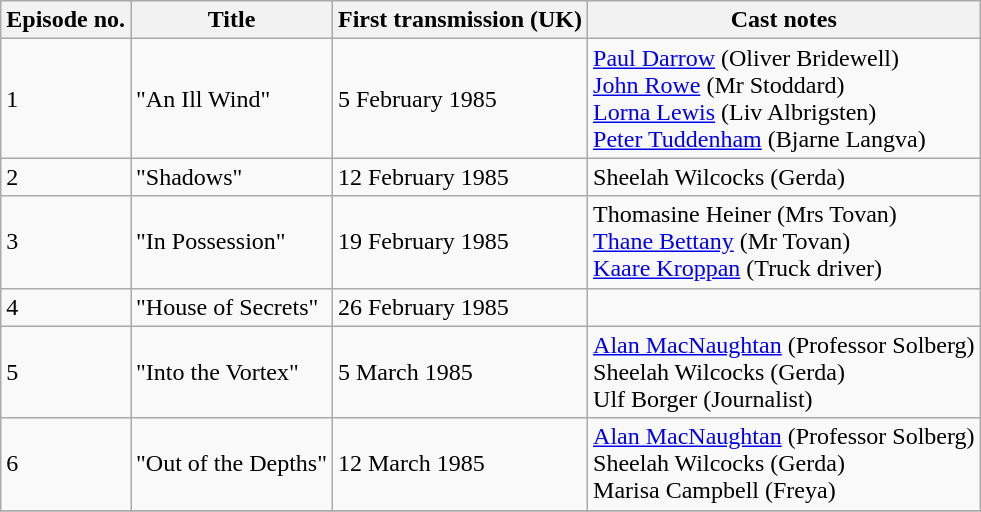<table class="wikitable plainrowheaders">
<tr style="color:#00000;">
<th scope="col">Episode no.</th>
<th scope="col">Title</th>
<th scope="col">First transmission (UK)</th>
<th scope="col">Cast notes</th>
</tr>
<tr>
<td>1</td>
<td>"An Ill Wind"</td>
<td>5 February 1985</td>
<td><a href='#'>Paul Darrow</a> (Oliver Bridewell) <br> <a href='#'>John Rowe</a> (Mr Stoddard) <br> <a href='#'>Lorna Lewis</a> (Liv Albrigsten) <br> <a href='#'>Peter Tuddenham</a> (Bjarne Langva)</td>
</tr>
<tr>
<td>2</td>
<td>"Shadows"</td>
<td>12 February 1985</td>
<td>Sheelah Wilcocks (Gerda)</td>
</tr>
<tr>
<td>3</td>
<td>"In Possession"</td>
<td>19 February 1985</td>
<td>Thomasine Heiner (Mrs Tovan) <br> <a href='#'>Thane Bettany</a> (Mr Tovan) <br> <a href='#'>Kaare Kroppan</a> (Truck driver)</td>
</tr>
<tr>
<td>4</td>
<td>"House of Secrets"</td>
<td>26 February 1985</td>
<td></td>
</tr>
<tr>
<td>5</td>
<td>"Into the Vortex"</td>
<td>5 March 1985</td>
<td><a href='#'>Alan MacNaughtan</a> (Professor Solberg) <br> Sheelah Wilcocks (Gerda) <br> Ulf Borger (Journalist)</td>
</tr>
<tr>
<td>6</td>
<td>"Out of the Depths"</td>
<td>12 March 1985</td>
<td><a href='#'>Alan MacNaughtan</a> (Professor Solberg) <br> Sheelah Wilcocks (Gerda) <br> Marisa Campbell (Freya)</td>
</tr>
<tr>
</tr>
</table>
